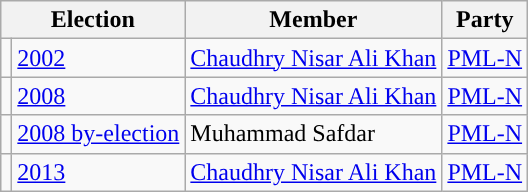<table class="wikitable">
<tr>
<th colspan="2">Election</th>
<th>Member</th>
<th>Party</th>
</tr>
<tr>
<td style="background-color: "></td>
<td><a href='#'>2002</a></td>
<td><a href='#'>Chaudhry Nisar Ali Khan</a></td>
<td><a href='#'>PML-N</a></td>
</tr>
<tr>
<td style="background-color: "></td>
<td><a href='#'>2008</a></td>
<td><a href='#'>Chaudhry Nisar Ali Khan</a></td>
<td><a href='#'>PML-N</a></td>
</tr>
<tr>
<td style="background-color: "></td>
<td><a href='#'>2008 by-election</a></td>
<td>Muhammad Safdar</td>
<td><a href='#'>PML-N</a></td>
</tr>
<tr>
<td style="background-color: "></td>
<td><a href='#'>2013</a></td>
<td><a href='#'>Chaudhry Nisar Ali Khan</a></td>
<td><a href='#'>PML-N</a></td>
</tr>
</table>
